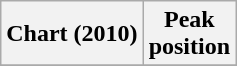<table class="wikitable sortable plainrowheaders" style="text-align:center">
<tr>
<th scope="col">Chart (2010)</th>
<th scope="col">Peak<br>position</th>
</tr>
<tr>
</tr>
</table>
